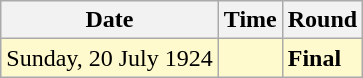<table class="wikitable">
<tr>
<th>Date</th>
<th>Time</th>
<th>Round</th>
</tr>
<tr style=background:lemonchiffon>
<td>Sunday, 20 July 1924</td>
<td></td>
<td><strong>Final</strong></td>
</tr>
</table>
